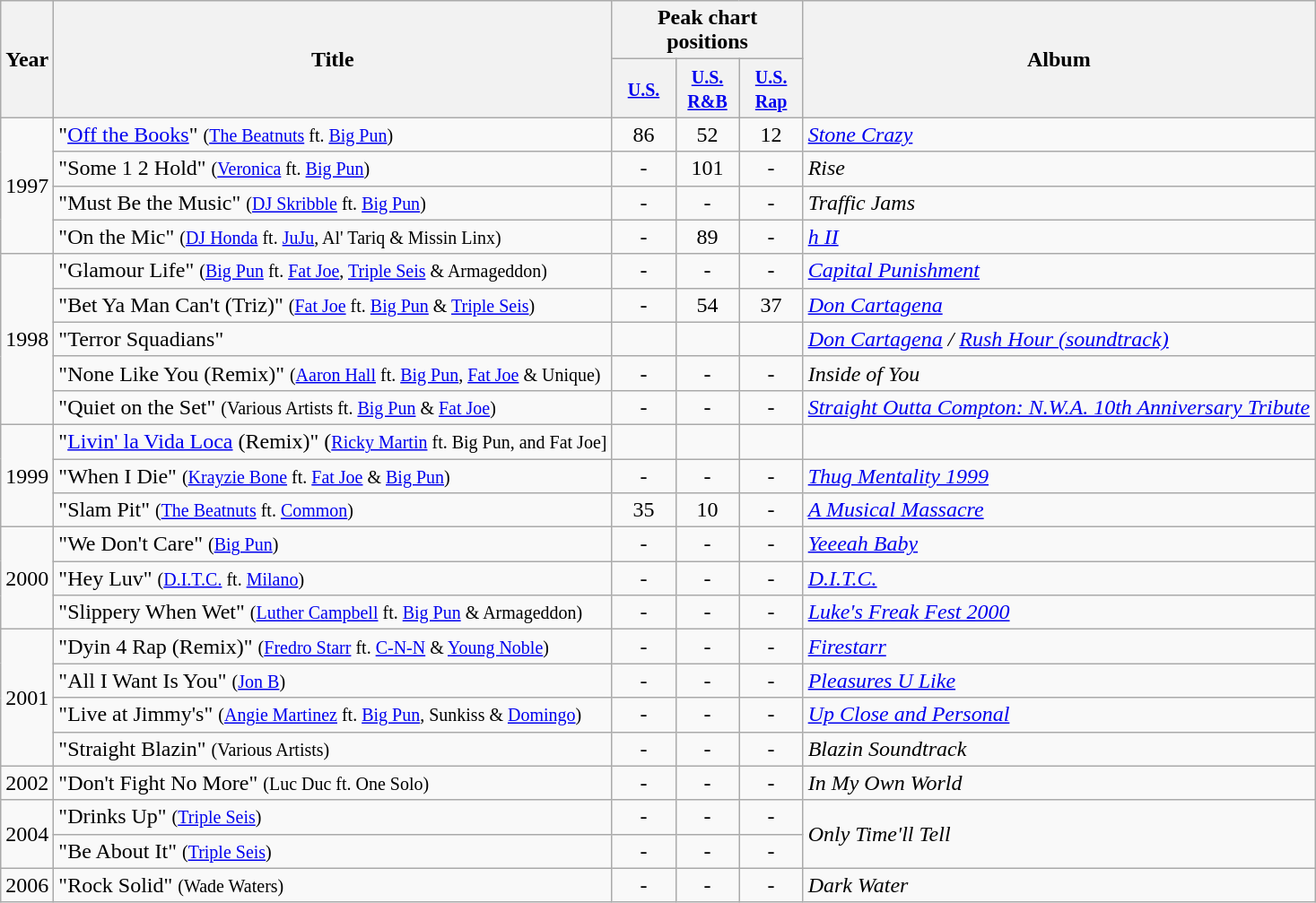<table class="wikitable" border="1">
<tr>
<th align=center rowspan=2>Year</th>
<th align=center rowspan=2>Title</th>
<th align=center colspan=3>Peak chart positions</th>
<th align=center rowspan=2>Album</th>
</tr>
<tr>
<th align=center width=40><small><a href='#'>U.S.</a></small></th>
<th align=center width=40><small><a href='#'>U.S. R&B</a></small></th>
<th align=center width=40><small><a href='#'>U.S. Rap</a></small></th>
</tr>
<tr>
<td rowspan="4" align="center">1997</td>
<td align=left>"<a href='#'>Off the Books</a>" <small>(<a href='#'>The Beatnuts</a> ft. <a href='#'>Big Pun</a>)</small></td>
<td align=center>86</td>
<td align=center>52</td>
<td align=center>12</td>
<td align=left><em><a href='#'>Stone Crazy</a></em></td>
</tr>
<tr>
<td align=left>"Some 1 2 Hold" <small>(<a href='#'>Veronica</a> ft. <a href='#'>Big Pun</a>)</small></td>
<td align=center>-</td>
<td align=center>101</td>
<td align=center>-</td>
<td align=left><em>Rise</em></td>
</tr>
<tr>
<td align="left">"Must Be the Music" <small>(<a href='#'>DJ Skribble</a> ft. <a href='#'>Big Pun</a>)</small></td>
<td align=center>-</td>
<td align=center>-</td>
<td align=center>-</td>
<td align=left><em>Traffic Jams</em></td>
</tr>
<tr>
<td align=left>"On the Mic" <small>(<a href='#'>DJ Honda</a> ft. <a href='#'>JuJu</a>, Al' Tariq & Missin Linx)</small></td>
<td align=center>-</td>
<td align=center>89</td>
<td align=center>-</td>
<td align=left><em><a href='#'>h II</a></em></td>
</tr>
<tr>
<td rowspan="5" align="center">1998</td>
<td align=left>"Glamour Life" <small>(<a href='#'>Big Pun</a> ft. <a href='#'>Fat Joe</a>, <a href='#'>Triple Seis</a> & Armageddon)</small></td>
<td align=center>-</td>
<td align=center>-</td>
<td align=center>-</td>
<td align=left><em><a href='#'>Capital Punishment</a></em></td>
</tr>
<tr>
<td align=left>"Bet Ya Man Can't (Triz)" <small>(<a href='#'>Fat Joe</a> ft. <a href='#'>Big Pun</a> & <a href='#'>Triple Seis</a>)</small></td>
<td align=center>-</td>
<td align=center>54</td>
<td align=center>37</td>
<td align=left><em><a href='#'>Don Cartagena</a></em></td>
</tr>
<tr>
<td>"Terror Squadians"</td>
<td></td>
<td></td>
<td></td>
<td><em><a href='#'>Don Cartagena</a> / <a href='#'>Rush Hour (soundtrack)</a></em></td>
</tr>
<tr>
<td align="left">"None Like You (Remix)" <small>(<a href='#'>Aaron Hall</a> ft. <a href='#'>Big Pun</a>, <a href='#'>Fat Joe</a> & Unique)</small></td>
<td align="center">-</td>
<td align="center">-</td>
<td align="center">-</td>
<td align="left"><em>Inside of You</em></td>
</tr>
<tr>
<td align="left">"Quiet on the Set" <small>(Various Artists ft. <a href='#'>Big Pun</a> & <a href='#'>Fat Joe</a>)</small></td>
<td align="center">-</td>
<td align="center">-</td>
<td align="center">-</td>
<td align="left"><em><a href='#'>Straight Outta Compton: N.W.A. 10th Anniversary Tribute</a></em></td>
</tr>
<tr>
<td rowspan="3">1999</td>
<td>"<a href='#'>Livin' la Vida Loca</a> (Remix)" (<small><a href='#'>Ricky Martin</a> f</small><small>t. Big Pun, and Fat Joe]</small></td>
<td></td>
<td></td>
<td></td>
<td></td>
</tr>
<tr>
<td align="left">"When I Die" <small>(<a href='#'>Krayzie Bone</a> ft. <a href='#'>Fat Joe</a> & <a href='#'>Big Pun</a>)</small></td>
<td align="center">-</td>
<td align="center">-</td>
<td align="center">-</td>
<td align="left"><em><a href='#'>Thug Mentality 1999</a></em></td>
</tr>
<tr>
<td align="left">"Slam Pit" <small>(<a href='#'>The Beatnuts</a> ft. <a href='#'>Common</a>)</small></td>
<td align="center">35</td>
<td align="center">10</td>
<td align="center">-</td>
<td align="left"><em><a href='#'>A Musical Massacre</a></em></td>
</tr>
<tr>
<td rowspan="3" align="center">2000</td>
<td align="left">"We Don't Care" <small>(<a href='#'>Big Pun</a>)</small></td>
<td align="center">-</td>
<td align="center">-</td>
<td align="center">-</td>
<td align="left"><em><a href='#'>Yeeeah Baby</a></em></td>
</tr>
<tr>
<td align="left">"Hey Luv" <small>(<a href='#'>D.I.T.C.</a> ft. <a href='#'>Milano</a>)</small></td>
<td align="center">-</td>
<td align="center">-</td>
<td align="center">-</td>
<td align="left"><em><a href='#'>D.I.T.C.</a></em></td>
</tr>
<tr>
<td align="left">"Slippery When Wet" <small>(<a href='#'>Luther Campbell</a> ft. <a href='#'>Big Pun</a> & Armageddon)</small></td>
<td align="center">-</td>
<td align="center">-</td>
<td align="center">-</td>
<td align="left"><em><a href='#'>Luke's Freak Fest 2000</a></em></td>
</tr>
<tr>
<td rowspan="4" align="center">2001</td>
<td align="left">"Dyin 4 Rap (Remix)" <small>(<a href='#'>Fredro Starr</a> ft. <a href='#'>C-N-N</a> & <a href='#'>Young Noble</a>)</small></td>
<td align="center">-</td>
<td align="center">-</td>
<td align="center">-</td>
<td align="left"><em><a href='#'>Firestarr</a></em></td>
</tr>
<tr>
<td align="left">"All I Want Is You" <small>(<a href='#'>Jon B</a>)</small></td>
<td align="center">-</td>
<td align="center">-</td>
<td align="center">-</td>
<td align="left"><em><a href='#'>Pleasures U Like</a></em></td>
</tr>
<tr>
<td align="left">"Live at Jimmy's" <small>(<a href='#'>Angie Martinez</a> ft. <a href='#'>Big Pun</a>, Sunkiss & <a href='#'>Domingo</a>)</small></td>
<td align="center">-</td>
<td align="center">-</td>
<td align="center">-</td>
<td align="left"><em><a href='#'>Up Close and Personal</a></em></td>
</tr>
<tr>
<td align="left">"Straight Blazin" <small>(Various Artists)</small></td>
<td align="center">-</td>
<td align="center">-</td>
<td align="center">-</td>
<td align="left"><em>Blazin Soundtrack</em></td>
</tr>
<tr>
<td align=center rowspan=1>2002</td>
<td align=left>"Don't Fight No More" <small>(Luc Duc ft. One Solo)</small></td>
<td align=center>-</td>
<td align=center>-</td>
<td align=center>-</td>
<td align=left><em>In My Own World</em></td>
</tr>
<tr>
<td rowspan="2" align="center">2004</td>
<td align=left>"Drinks Up" <small>(<a href='#'>Triple Seis</a>)</small></td>
<td align=center>-</td>
<td align=center>-</td>
<td align=center>-</td>
<td rowspan="2" align="left"><em>Only Time'll Tell</em></td>
</tr>
<tr>
<td align=left>"Be About It" <small>(<a href='#'>Triple Seis</a>)</small></td>
<td align=center>-</td>
<td align=center>-</td>
<td align=center>-</td>
</tr>
<tr>
<td align=center rowspan=1>2006</td>
<td align=left>"Rock Solid" <small>(Wade Waters)</small></td>
<td align=center>-</td>
<td align=center>-</td>
<td align=center>-</td>
<td align=left><em>Dark Water</em></td>
</tr>
</table>
